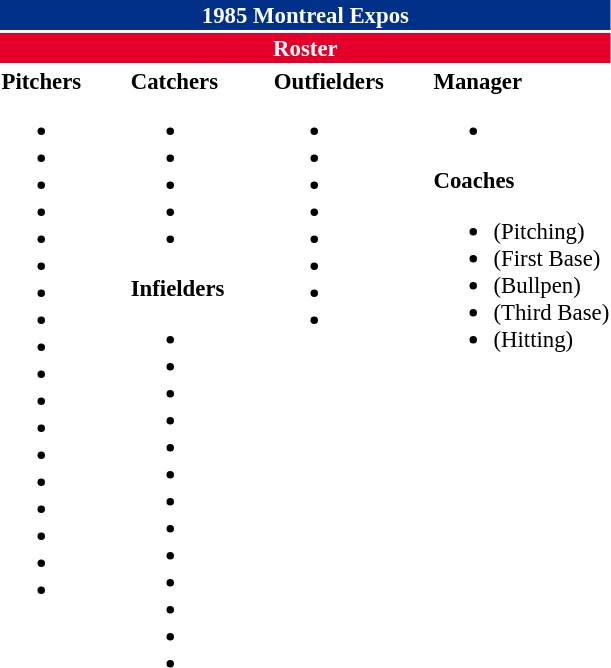<table class="toccolours" style="font-size: 95%;">
<tr>
<th colspan="10" style="background-color: #003087; color: #FFFFFF; text-align: center;">1985 Montreal Expos</th>
</tr>
<tr>
<td colspan="10" style="background-color: #E4002B; color: #FFFFFF; text-align: center;"><strong>Roster</strong></td>
</tr>
<tr>
<td valign="top"><strong>Pitchers</strong><br><ul><li></li><li></li><li></li><li></li><li></li><li></li><li></li><li></li><li></li><li></li><li></li><li></li><li></li><li></li><li></li><li></li><li></li><li></li></ul></td>
<td width="25px"></td>
<td valign="top"><strong>Catchers</strong><br><ul><li></li><li></li><li></li><li></li><li></li></ul><strong>Infielders</strong><ul><li></li><li></li><li></li><li></li><li></li><li></li><li></li><li></li><li></li><li></li><li></li><li></li><li></li></ul></td>
<td width="25px"></td>
<td valign="top"><strong>Outfielders</strong><br><ul><li></li><li></li><li></li><li></li><li></li><li></li><li></li><li></li></ul></td>
<td width="25px"></td>
<td valign="top"><strong>Manager</strong><br><ul><li></li></ul><strong>Coaches</strong><ul><li> (Pitching)</li><li> (First Base)</li><li> (Bullpen)</li><li> (Third Base)</li><li> (Hitting)</li></ul></td>
</tr>
<tr>
</tr>
</table>
